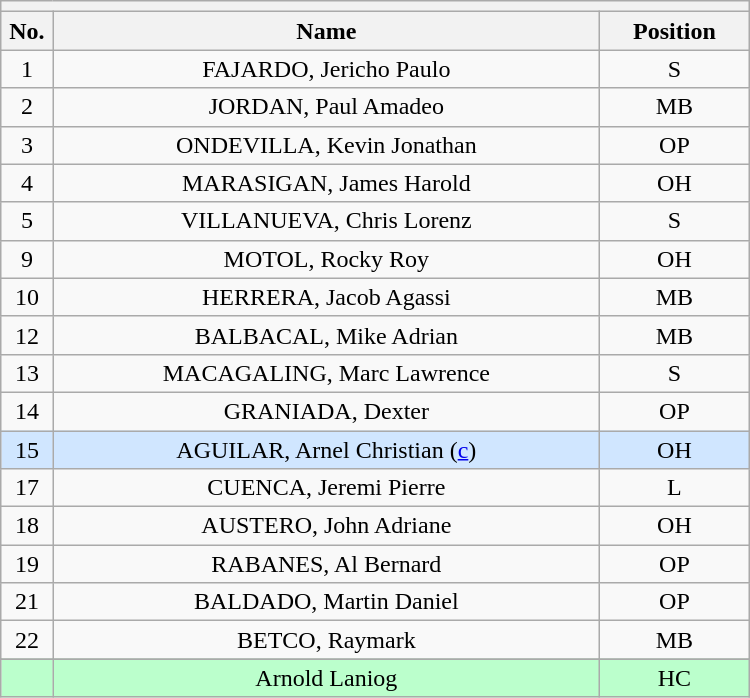<table class="wikitable mw-collapsible mw-collapsed" style="text-align:center; width:500px; border:none">
<tr>
<th style="text-align:left" colspan="3"></th>
</tr>
<tr>
<th style="width:7%">No.</th>
<th>Name</th>
<th style="width:20%">Position</th>
</tr>
<tr>
<td>1</td>
<td>FAJARDO, Jericho Paulo</td>
<td>S</td>
</tr>
<tr>
<td>2</td>
<td>JORDAN, Paul Amadeo</td>
<td>MB</td>
</tr>
<tr>
<td>3</td>
<td>ONDEVILLA, Kevin Jonathan</td>
<td>OP</td>
</tr>
<tr>
<td>4</td>
<td>MARASIGAN, James Harold</td>
<td>OH</td>
</tr>
<tr>
<td>5</td>
<td>VILLANUEVA, Chris Lorenz</td>
<td>S</td>
</tr>
<tr>
<td>9</td>
<td>MOTOL, Rocky Roy</td>
<td>OH</td>
</tr>
<tr>
<td>10</td>
<td>HERRERA, Jacob Agassi</td>
<td>MB</td>
</tr>
<tr>
<td>12</td>
<td>BALBACAL, Mike Adrian</td>
<td>MB</td>
</tr>
<tr>
<td>13</td>
<td>MACAGALING, Marc Lawrence</td>
<td>S</td>
</tr>
<tr>
<td>14</td>
<td>GRANIADA, Dexter</td>
<td>OP</td>
</tr>
<tr bgcolor=#D0E6FF>
<td>15</td>
<td>AGUILAR, Arnel Christian  (<a href='#'>c</a>)</td>
<td>OH</td>
</tr>
<tr>
<td>17</td>
<td>CUENCA, Jeremi Pierre</td>
<td>L</td>
</tr>
<tr>
<td>18</td>
<td>AUSTERO, John Adriane</td>
<td>OH</td>
</tr>
<tr>
<td>19</td>
<td>RABANES, Al Bernard</td>
<td>OP</td>
</tr>
<tr>
<td>21</td>
<td>BALDADO, Martin Daniel</td>
<td>OP</td>
</tr>
<tr>
<td>22</td>
<td>BETCO, Raymark</td>
<td>MB</td>
</tr>
<tr>
</tr>
<tr bgcolor=#BBFFCC>
<td></td>
<td>Arnold Laniog</td>
<td>HC</td>
</tr>
</table>
